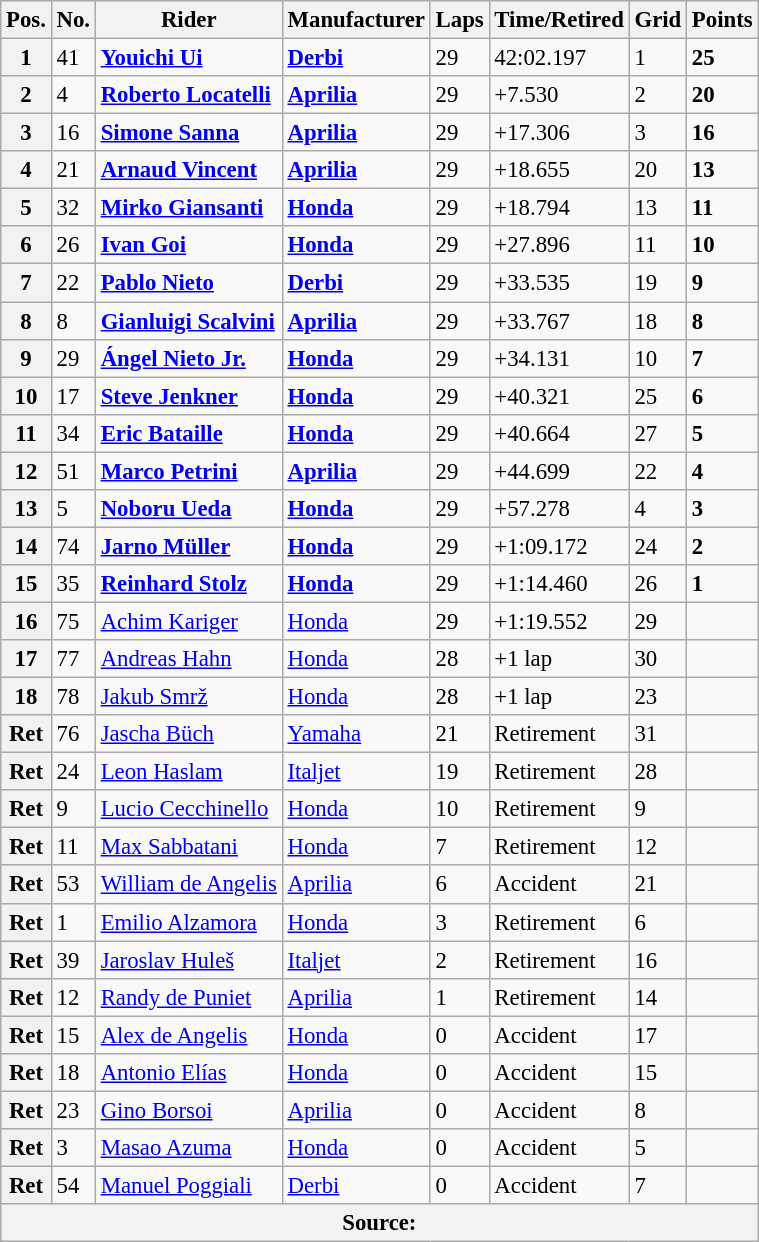<table class="wikitable" style="font-size: 95%;">
<tr>
<th>Pos.</th>
<th>No.</th>
<th>Rider</th>
<th>Manufacturer</th>
<th>Laps</th>
<th>Time/Retired</th>
<th>Grid</th>
<th>Points</th>
</tr>
<tr>
<th>1</th>
<td>41</td>
<td> <strong><a href='#'>Youichi Ui</a></strong></td>
<td><strong><a href='#'>Derbi</a></strong></td>
<td>29</td>
<td>42:02.197</td>
<td>1</td>
<td><strong>25</strong></td>
</tr>
<tr>
<th>2</th>
<td>4</td>
<td> <strong><a href='#'>Roberto Locatelli</a></strong></td>
<td><strong><a href='#'>Aprilia</a></strong></td>
<td>29</td>
<td>+7.530</td>
<td>2</td>
<td><strong>20</strong></td>
</tr>
<tr>
<th>3</th>
<td>16</td>
<td> <strong><a href='#'>Simone Sanna</a></strong></td>
<td><strong><a href='#'>Aprilia</a></strong></td>
<td>29</td>
<td>+17.306</td>
<td>3</td>
<td><strong>16</strong></td>
</tr>
<tr>
<th>4</th>
<td>21</td>
<td> <strong><a href='#'>Arnaud Vincent</a></strong></td>
<td><strong><a href='#'>Aprilia</a></strong></td>
<td>29</td>
<td>+18.655</td>
<td>20</td>
<td><strong>13</strong></td>
</tr>
<tr>
<th>5</th>
<td>32</td>
<td> <strong><a href='#'>Mirko Giansanti</a></strong></td>
<td><strong><a href='#'>Honda</a></strong></td>
<td>29</td>
<td>+18.794</td>
<td>13</td>
<td><strong>11</strong></td>
</tr>
<tr>
<th>6</th>
<td>26</td>
<td> <strong><a href='#'>Ivan Goi</a></strong></td>
<td><strong><a href='#'>Honda</a></strong></td>
<td>29</td>
<td>+27.896</td>
<td>11</td>
<td><strong>10</strong></td>
</tr>
<tr>
<th>7</th>
<td>22</td>
<td> <strong><a href='#'>Pablo Nieto</a></strong></td>
<td><strong><a href='#'>Derbi</a></strong></td>
<td>29</td>
<td>+33.535</td>
<td>19</td>
<td><strong>9</strong></td>
</tr>
<tr>
<th>8</th>
<td>8</td>
<td> <strong><a href='#'>Gianluigi Scalvini</a></strong></td>
<td><strong><a href='#'>Aprilia</a></strong></td>
<td>29</td>
<td>+33.767</td>
<td>18</td>
<td><strong>8</strong></td>
</tr>
<tr>
<th>9</th>
<td>29</td>
<td> <strong><a href='#'>Ángel Nieto Jr.</a></strong></td>
<td><strong><a href='#'>Honda</a></strong></td>
<td>29</td>
<td>+34.131</td>
<td>10</td>
<td><strong>7</strong></td>
</tr>
<tr>
<th>10</th>
<td>17</td>
<td> <strong><a href='#'>Steve Jenkner</a></strong></td>
<td><strong><a href='#'>Honda</a></strong></td>
<td>29</td>
<td>+40.321</td>
<td>25</td>
<td><strong>6</strong></td>
</tr>
<tr>
<th>11</th>
<td>34</td>
<td> <strong><a href='#'>Eric Bataille</a></strong></td>
<td><strong><a href='#'>Honda</a></strong></td>
<td>29</td>
<td>+40.664</td>
<td>27</td>
<td><strong>5</strong></td>
</tr>
<tr>
<th>12</th>
<td>51</td>
<td> <strong><a href='#'>Marco Petrini</a></strong></td>
<td><strong><a href='#'>Aprilia</a></strong></td>
<td>29</td>
<td>+44.699</td>
<td>22</td>
<td><strong>4</strong></td>
</tr>
<tr>
<th>13</th>
<td>5</td>
<td> <strong><a href='#'>Noboru Ueda</a></strong></td>
<td><strong><a href='#'>Honda</a></strong></td>
<td>29</td>
<td>+57.278</td>
<td>4</td>
<td><strong>3</strong></td>
</tr>
<tr>
<th>14</th>
<td>74</td>
<td> <strong><a href='#'>Jarno Müller</a></strong></td>
<td><strong><a href='#'>Honda</a></strong></td>
<td>29</td>
<td>+1:09.172</td>
<td>24</td>
<td><strong>2</strong></td>
</tr>
<tr>
<th>15</th>
<td>35</td>
<td> <strong><a href='#'>Reinhard Stolz</a></strong></td>
<td><strong><a href='#'>Honda</a></strong></td>
<td>29</td>
<td>+1:14.460</td>
<td>26</td>
<td><strong>1</strong></td>
</tr>
<tr>
<th>16</th>
<td>75</td>
<td> <a href='#'>Achim Kariger</a></td>
<td><a href='#'>Honda</a></td>
<td>29</td>
<td>+1:19.552</td>
<td>29</td>
<td></td>
</tr>
<tr>
<th>17</th>
<td>77</td>
<td> <a href='#'>Andreas Hahn</a></td>
<td><a href='#'>Honda</a></td>
<td>28</td>
<td>+1 lap</td>
<td>30</td>
<td></td>
</tr>
<tr>
<th>18</th>
<td>78</td>
<td> <a href='#'>Jakub Smrž</a></td>
<td><a href='#'>Honda</a></td>
<td>28</td>
<td>+1 lap</td>
<td>23</td>
<td></td>
</tr>
<tr>
<th>Ret</th>
<td>76</td>
<td> <a href='#'>Jascha Büch</a></td>
<td><a href='#'>Yamaha</a></td>
<td>21</td>
<td>Retirement</td>
<td>31</td>
<td></td>
</tr>
<tr>
<th>Ret</th>
<td>24</td>
<td> <a href='#'>Leon Haslam</a></td>
<td><a href='#'>Italjet</a></td>
<td>19</td>
<td>Retirement</td>
<td>28</td>
<td></td>
</tr>
<tr>
<th>Ret</th>
<td>9</td>
<td> <a href='#'>Lucio Cecchinello</a></td>
<td><a href='#'>Honda</a></td>
<td>10</td>
<td>Retirement</td>
<td>9</td>
<td></td>
</tr>
<tr>
<th>Ret</th>
<td>11</td>
<td> <a href='#'>Max Sabbatani</a></td>
<td><a href='#'>Honda</a></td>
<td>7</td>
<td>Retirement</td>
<td>12</td>
<td></td>
</tr>
<tr>
<th>Ret</th>
<td>53</td>
<td> <a href='#'>William de Angelis</a></td>
<td><a href='#'>Aprilia</a></td>
<td>6</td>
<td>Accident</td>
<td>21</td>
<td></td>
</tr>
<tr>
<th>Ret</th>
<td>1</td>
<td> <a href='#'>Emilio Alzamora</a></td>
<td><a href='#'>Honda</a></td>
<td>3</td>
<td>Retirement</td>
<td>6</td>
<td></td>
</tr>
<tr>
<th>Ret</th>
<td>39</td>
<td> <a href='#'>Jaroslav Huleš</a></td>
<td><a href='#'>Italjet</a></td>
<td>2</td>
<td>Retirement</td>
<td>16</td>
<td></td>
</tr>
<tr>
<th>Ret</th>
<td>12</td>
<td> <a href='#'>Randy de Puniet</a></td>
<td><a href='#'>Aprilia</a></td>
<td>1</td>
<td>Retirement</td>
<td>14</td>
<td></td>
</tr>
<tr>
<th>Ret</th>
<td>15</td>
<td> <a href='#'>Alex de Angelis</a></td>
<td><a href='#'>Honda</a></td>
<td>0</td>
<td>Accident</td>
<td>17</td>
<td></td>
</tr>
<tr>
<th>Ret</th>
<td>18</td>
<td> <a href='#'>Antonio Elías</a></td>
<td><a href='#'>Honda</a></td>
<td>0</td>
<td>Accident</td>
<td>15</td>
<td></td>
</tr>
<tr>
<th>Ret</th>
<td>23</td>
<td> <a href='#'>Gino Borsoi</a></td>
<td><a href='#'>Aprilia</a></td>
<td>0</td>
<td>Accident</td>
<td>8</td>
<td></td>
</tr>
<tr>
<th>Ret</th>
<td>3</td>
<td> <a href='#'>Masao Azuma</a></td>
<td><a href='#'>Honda</a></td>
<td>0</td>
<td>Accident</td>
<td>5</td>
<td></td>
</tr>
<tr>
<th>Ret</th>
<td>54</td>
<td> <a href='#'>Manuel Poggiali</a></td>
<td><a href='#'>Derbi</a></td>
<td>0</td>
<td>Accident</td>
<td>7</td>
<td></td>
</tr>
<tr>
<th colspan=8>Source: </th>
</tr>
</table>
